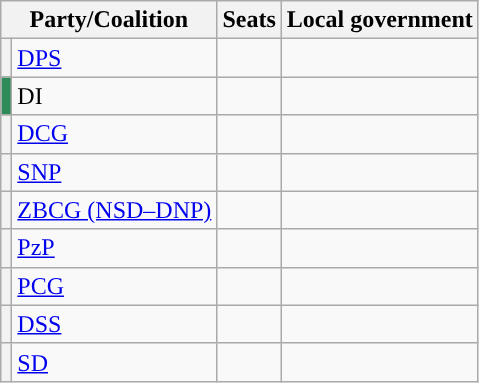<table class="wikitable" style="text-align:left;">
<tr>
<th colspan=2>Party/Coalition</th>
<th>Seats</th>
<th>Local government</th>
</tr>
<tr>
<th style="background-color: "></th>
<td><a href='#'>DPS</a></td>
<td></td>
<td></td>
</tr>
<tr>
<th style="background-color: #2E8B57 "></th>
<td>DI </td>
<td></td>
<td></td>
</tr>
<tr>
<th style="background-color: "></th>
<td><a href='#'>DCG</a></td>
<td></td>
<td></td>
</tr>
<tr>
<th style="background-color: "></th>
<td><a href='#'>SNP</a></td>
<td></td>
<td></td>
</tr>
<tr>
<th style="background-color: "></th>
<td><a href='#'>ZBCG (NSD–DNP)</a></td>
<td></td>
<td></td>
</tr>
<tr>
<th style="background-color:"></th>
<td><a href='#'>PzP</a></td>
<td></td>
<td></td>
</tr>
<tr>
<th style="background-color: "></th>
<td><a href='#'>PCG</a></td>
<td></td>
<td></td>
</tr>
<tr>
<th style="background-color: "></th>
<td><a href='#'>DSS</a></td>
<td></td>
<td></td>
</tr>
<tr>
<th style="background:"></th>
<td><a href='#'>SD</a></td>
<td></td>
<td></td>
</tr>
</table>
